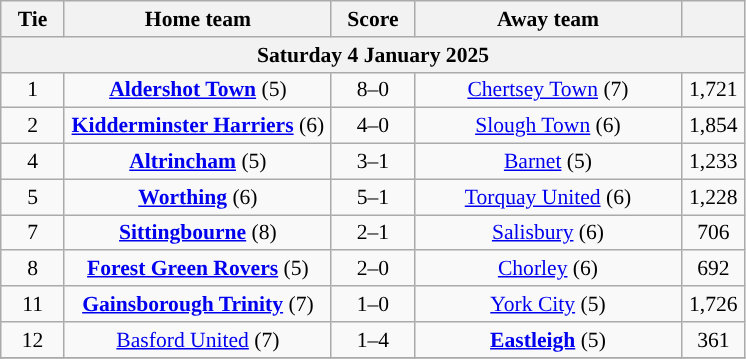<table class="wikitable" style="text-align:center; font-size:90%">
<tr>
<th scope="col" style="width:  8.43%;">Tie</th>
<th scope="col" style="width: 35.29%;">Home team</th>
<th scope="col" style="width: 11.00%;">Score</th>
<th scope="col" style="width: 35.29%;">Away team</th>
<th scope="col" style="width:  8.43%;"></th>
</tr>
<tr>
<th colspan="5"><strong>Saturday 4 January 2025</strong></th>
</tr>
<tr>
<td>1</td>
<td><strong><a href='#'>Aldershot Town</a></strong> (5)</td>
<td>8–0</td>
<td><a href='#'>Chertsey Town</a> (7)</td>
<td>1,721</td>
</tr>
<tr>
<td>2</td>
<td><strong><a href='#'>Kidderminster Harriers</a></strong> (6)</td>
<td>4–0</td>
<td><a href='#'>Slough Town</a> (6)</td>
<td>1,854</td>
</tr>
<tr>
<td>4</td>
<td><strong><a href='#'>Altrincham</a></strong> (5)</td>
<td>3–1</td>
<td><a href='#'>Barnet</a> (5)</td>
<td>1,233</td>
</tr>
<tr>
<td>5</td>
<td><strong><a href='#'>Worthing</a></strong> (6)</td>
<td>5–1</td>
<td><a href='#'>Torquay United</a> (6)</td>
<td>1,228</td>
</tr>
<tr>
<td>7</td>
<td><strong><a href='#'>Sittingbourne</a></strong> (8)</td>
<td>2–1</td>
<td><a href='#'>Salisbury</a> (6)</td>
<td>706</td>
</tr>
<tr>
<td>8</td>
<td><strong><a href='#'>Forest Green Rovers</a></strong> (5)</td>
<td>2–0</td>
<td><a href='#'>Chorley</a> (6)</td>
<td>692</td>
</tr>
<tr>
<td>11</td>
<td><strong><a href='#'>Gainsborough Trinity</a></strong> (7)</td>
<td>1–0</td>
<td><a href='#'>York City</a> (5)</td>
<td>1,726</td>
</tr>
<tr>
<td>12</td>
<td><a href='#'>Basford United</a> (7)</td>
<td>1–4</td>
<td><strong><a href='#'>Eastleigh</a></strong> (5)</td>
<td>361</td>
</tr>
<tr>
</tr>
</table>
